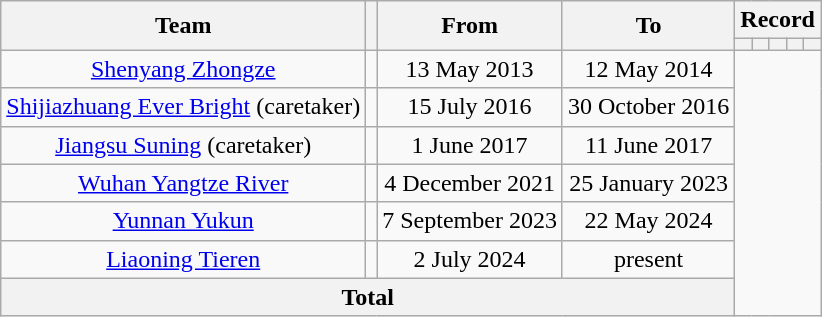<table class="wikitable" style="text-align: center">
<tr>
<th rowspan="2">Team</th>
<th rowspan="2"></th>
<th rowspan="2">From</th>
<th rowspan="2">To</th>
<th colspan="5">Record</th>
</tr>
<tr>
<th></th>
<th></th>
<th></th>
<th></th>
<th></th>
</tr>
<tr>
<td><a href='#'>Shenyang Zhongze</a></td>
<td></td>
<td>13 May 2013</td>
<td>12 May 2014<br></td>
</tr>
<tr>
<td><a href='#'>Shijiazhuang Ever Bright</a> (caretaker)</td>
<td></td>
<td>15 July 2016</td>
<td>30 October 2016<br></td>
</tr>
<tr>
<td><a href='#'>Jiangsu Suning</a> (caretaker)</td>
<td></td>
<td>1 June 2017</td>
<td>11 June 2017<br></td>
</tr>
<tr>
<td><a href='#'>Wuhan Yangtze River</a></td>
<td></td>
<td>4 December 2021</td>
<td>25 January 2023<br></td>
</tr>
<tr>
<td><a href='#'>Yunnan Yukun</a></td>
<td></td>
<td>7 September 2023</td>
<td>22 May 2024<br></td>
</tr>
<tr>
<td><a href='#'>Liaoning Tieren</a></td>
<td></td>
<td>2 July 2024</td>
<td>present<br></td>
</tr>
<tr>
<th colspan="4">Total<br></th>
</tr>
</table>
